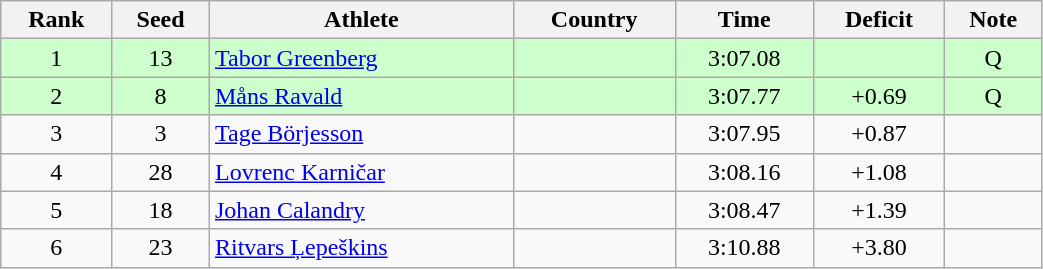<table class="wikitable sortable" style="text-align:center" width=55%>
<tr>
<th>Rank</th>
<th>Seed</th>
<th>Athlete</th>
<th>Country</th>
<th>Time</th>
<th>Deficit</th>
<th>Note</th>
</tr>
<tr bgcolor=ccffcc>
<td>1</td>
<td>13</td>
<td align=left><a href='#'>Tabor Greenberg</a></td>
<td align=left></td>
<td>3:07.08</td>
<td></td>
<td>Q</td>
</tr>
<tr bgcolor=ccffcc>
<td>2</td>
<td>8</td>
<td align=left><a href='#'>Måns Ravald</a></td>
<td align=left></td>
<td>3:07.77</td>
<td>+0.69</td>
<td>Q</td>
</tr>
<tr>
<td>3</td>
<td>3</td>
<td align=left><a href='#'>Tage Börjesson</a></td>
<td align=left></td>
<td>3:07.95</td>
<td>+0.87</td>
<td></td>
</tr>
<tr>
<td>4</td>
<td>28</td>
<td align=left><a href='#'>Lovrenc Karničar</a></td>
<td align=left></td>
<td>3:08.16</td>
<td>+1.08</td>
<td></td>
</tr>
<tr>
<td>5</td>
<td>18</td>
<td align=left><a href='#'>Johan Calandry</a></td>
<td align=left></td>
<td>3:08.47</td>
<td>+1.39</td>
<td></td>
</tr>
<tr>
<td>6</td>
<td>23</td>
<td align=left><a href='#'>Ritvars Ļepeškins</a></td>
<td align=left></td>
<td>3:10.88</td>
<td>+3.80</td>
<td></td>
</tr>
</table>
